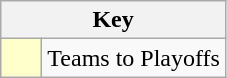<table class="wikitable" style="text-align: center;">
<tr>
<th colspan=2>Key</th>
</tr>
<tr>
<td style="background:#ffffcc; width:20px;"></td>
<td align=left>Teams to Playoffs</td>
</tr>
</table>
